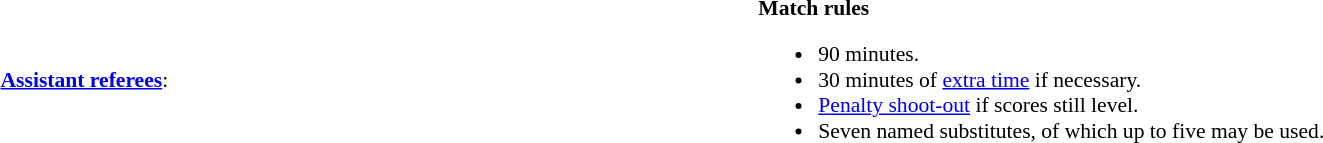<table width=100% style="font-size:90%">
<tr>
<td><br><strong><a href='#'>Assistant referees</a></strong>:</td>
<td style="width:60%; vertical-align:top;"><br><strong>Match rules</strong><ul><li>90 minutes.</li><li>30 minutes of <a href='#'>extra time</a> if necessary.</li><li><a href='#'>Penalty shoot-out</a> if scores still level.</li><li>Seven named substitutes, of which up to five may be used.</li></ul></td>
</tr>
</table>
